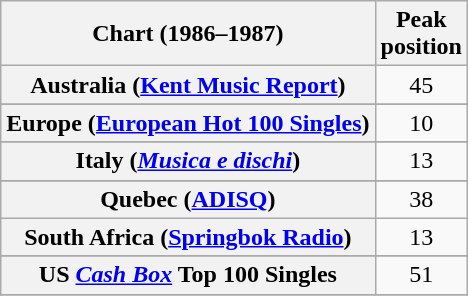<table class="wikitable sortable plainrowheaders" style="text-align:center">
<tr>
<th scope="col">Chart (1986–1987)</th>
<th scope="col">Peak<br>position</th>
</tr>
<tr>
<th scope="row">Australia (<a href='#'>Kent Music Report</a>)</th>
<td>45</td>
</tr>
<tr>
</tr>
<tr>
<th scope="row">Europe (<a href='#'>European Hot 100 Singles</a>)</th>
<td>10</td>
</tr>
<tr>
</tr>
<tr>
</tr>
<tr>
<th scope="row">Italy (<em><a href='#'>Musica e dischi</a></em>)</th>
<td>13</td>
</tr>
<tr>
</tr>
<tr>
</tr>
<tr>
</tr>
<tr>
</tr>
<tr>
<th scope="row">Quebec (<a href='#'>ADISQ</a>)</th>
<td align="center">38</td>
</tr>
<tr>
<th scope="row">South Africa (<a href='#'>Springbok Radio</a>)</th>
<td>13</td>
</tr>
<tr>
</tr>
<tr>
</tr>
<tr>
</tr>
<tr>
</tr>
<tr>
</tr>
<tr>
<th scope="row">US <em><a href='#'>Cash Box</a></em> Top 100 Singles</th>
<td>51</td>
</tr>
<tr>
</tr>
</table>
